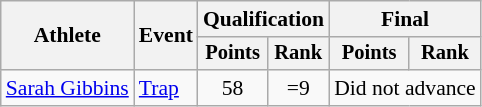<table class="wikitable" style="font-size:90%">
<tr>
<th rowspan="2">Athlete</th>
<th rowspan="2">Event</th>
<th colspan=2>Qualification</th>
<th colspan=2>Final</th>
</tr>
<tr style="font-size:95%">
<th>Points</th>
<th>Rank</th>
<th>Points</th>
<th>Rank</th>
</tr>
<tr align=center>
<td align=left><a href='#'>Sarah Gibbins</a></td>
<td align=left><a href='#'>Trap</a></td>
<td>58</td>
<td>=9</td>
<td colspan=2>Did not advance</td>
</tr>
</table>
